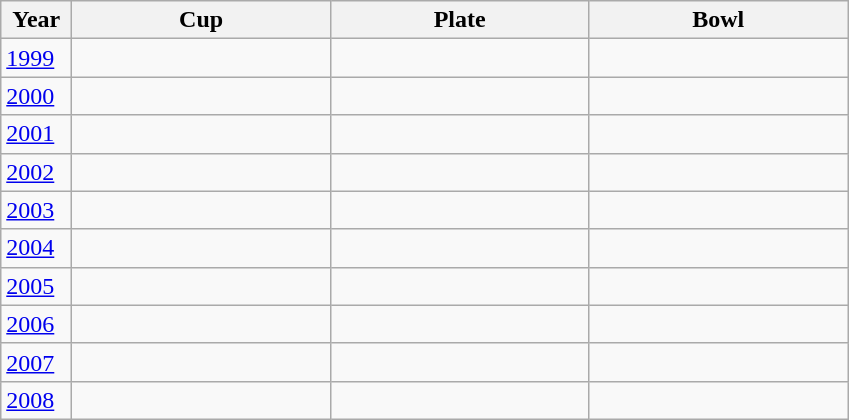<table class="wikitable">
<tr>
<th width=40>Year</th>
<th width=165>Cup</th>
<th width=165>Plate</th>
<th width=165>Bowl</th>
</tr>
<tr>
<td><a href='#'>1999</a></td>
<td></td>
<td></td>
<td></td>
</tr>
<tr>
<td><a href='#'>2000</a></td>
<td></td>
<td></td>
<td></td>
</tr>
<tr>
<td><a href='#'>2001</a></td>
<td></td>
<td></td>
<td></td>
</tr>
<tr>
<td><a href='#'>2002</a></td>
<td></td>
<td></td>
<td></td>
</tr>
<tr>
<td><a href='#'>2003</a></td>
<td></td>
<td></td>
<td></td>
</tr>
<tr>
<td><a href='#'>2004</a></td>
<td></td>
<td></td>
<td></td>
</tr>
<tr>
<td><a href='#'>2005</a></td>
<td></td>
<td></td>
<td></td>
</tr>
<tr>
<td><a href='#'>2006</a></td>
<td></td>
<td></td>
<td></td>
</tr>
<tr>
<td><a href='#'>2007</a></td>
<td></td>
<td></td>
<td></td>
</tr>
<tr>
<td><a href='#'>2008</a></td>
<td></td>
<td></td>
<td></td>
</tr>
</table>
